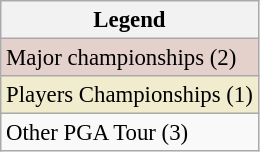<table class="wikitable" style="font-size:95%;">
<tr>
<th>Legend</th>
</tr>
<tr style="background:#e5d1cb;">
<td>Major championships (2)</td>
</tr>
<tr style="background:#f2ecce;">
<td>Players Championships (1)</td>
</tr>
<tr>
<td>Other PGA Tour (3)</td>
</tr>
</table>
